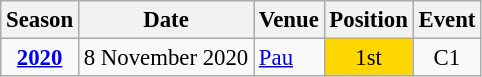<table class="wikitable" style="text-align:center; font-size:95%;">
<tr>
<th>Season</th>
<th>Date</th>
<th>Venue</th>
<th>Position</th>
<th>Event</th>
</tr>
<tr>
<td><strong><a href='#'>2020</a></strong></td>
<td align=right>8 November 2020</td>
<td align=left><a href='#'>Pau</a></td>
<td bgcolor=gold>1st</td>
<td>C1</td>
</tr>
</table>
